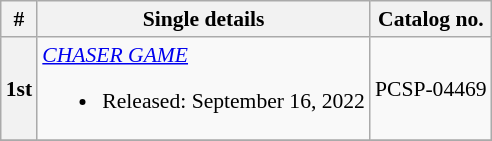<table class="wikitable" style="font-size: 90%; text-align:center;">
<tr>
<th>#</th>
<th>Single details</th>
<th>Catalog no.</th>
</tr>
<tr>
<th>1st</th>
<td align="left"><em><a href='#'>CHASER GAME</a></em><br><ul><li>Released: September 16, 2022</li></ul></td>
<td>PCSP-04469</td>
</tr>
<tr>
</tr>
</table>
